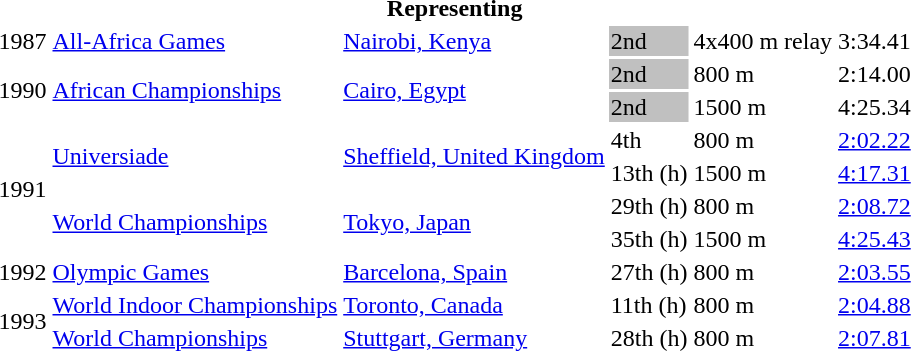<table>
<tr>
<th colspan="6">Representing </th>
</tr>
<tr>
<td>1987</td>
<td><a href='#'>All-Africa Games</a></td>
<td><a href='#'>Nairobi, Kenya</a></td>
<td bgcolor=silver>2nd</td>
<td>4x400 m relay</td>
<td>3:34.41</td>
</tr>
<tr>
<td rowspan=2>1990</td>
<td rowspan=2><a href='#'>African Championships</a></td>
<td rowspan=2><a href='#'>Cairo, Egypt</a></td>
<td bgcolor=silver>2nd</td>
<td>800 m</td>
<td>2:14.00</td>
</tr>
<tr>
<td bgcolor=silver>2nd</td>
<td>1500 m</td>
<td>4:25.34</td>
</tr>
<tr>
<td rowspan=4>1991</td>
<td rowspan=2><a href='#'>Universiade</a></td>
<td rowspan=2><a href='#'>Sheffield, United Kingdom</a></td>
<td>4th</td>
<td>800 m</td>
<td><a href='#'>2:02.22</a></td>
</tr>
<tr>
<td>13th (h)</td>
<td>1500 m</td>
<td><a href='#'>4:17.31</a></td>
</tr>
<tr>
<td rowspan=2><a href='#'>World Championships</a></td>
<td rowspan=2><a href='#'>Tokyo, Japan</a></td>
<td>29th (h)</td>
<td>800 m</td>
<td><a href='#'>2:08.72</a></td>
</tr>
<tr>
<td>35th (h)</td>
<td>1500 m</td>
<td><a href='#'>4:25.43</a></td>
</tr>
<tr>
<td>1992</td>
<td><a href='#'>Olympic Games</a></td>
<td><a href='#'>Barcelona, Spain</a></td>
<td>27th (h)</td>
<td>800 m</td>
<td><a href='#'>2:03.55</a></td>
</tr>
<tr>
<td rowspan=2>1993</td>
<td><a href='#'>World Indoor Championships</a></td>
<td><a href='#'>Toronto, Canada</a></td>
<td>11th (h)</td>
<td>800 m</td>
<td><a href='#'>2:04.88</a></td>
</tr>
<tr>
<td><a href='#'>World Championships</a></td>
<td><a href='#'>Stuttgart, Germany</a></td>
<td>28th (h)</td>
<td>800 m</td>
<td><a href='#'>2:07.81</a></td>
</tr>
</table>
